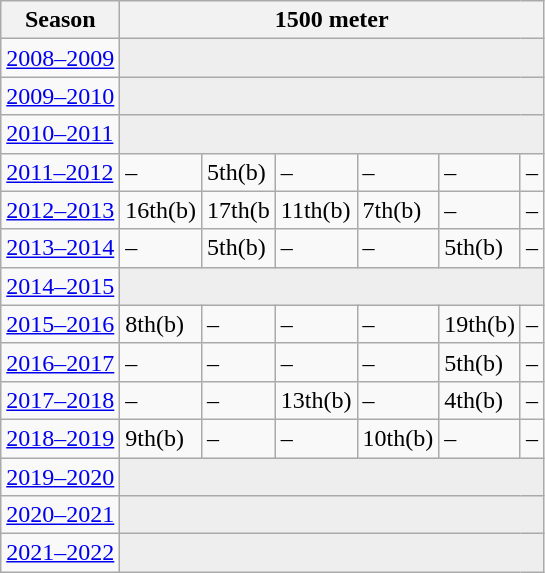<table class="wikitable" style="display: inline-table;">
<tr>
<th>Season</th>
<th colspan="14">1500 meter</th>
</tr>
<tr>
<td><a href='#'>2008–2009</a></td>
<td colspan="12" bgcolor=#EEEEEE></td>
</tr>
<tr>
<td><a href='#'>2009–2010</a></td>
<td colspan="12" bgcolor=#EEEEEE></td>
</tr>
<tr>
<td><a href='#'>2010–2011</a></td>
<td colspan="12" bgcolor=#EEEEEE></td>
</tr>
<tr>
<td><a href='#'>2011–2012</a></td>
<td>–</td>
<td>5th(b)</td>
<td>–</td>
<td>–</td>
<td>–</td>
<td>–</td>
</tr>
<tr>
<td><a href='#'>2012–2013</a></td>
<td>16th(b)</td>
<td>17th(b</td>
<td>11th(b)</td>
<td>7th(b)</td>
<td>–</td>
<td>–</td>
</tr>
<tr>
<td><a href='#'>2013–2014</a></td>
<td>–</td>
<td>5th(b)</td>
<td>–</td>
<td>–</td>
<td>5th(b)</td>
<td>–</td>
</tr>
<tr>
<td><a href='#'>2014–2015</a></td>
<td colspan="12" bgcolor=#EEEEEE></td>
</tr>
<tr>
<td><a href='#'>2015–2016</a></td>
<td>8th(b)</td>
<td>–</td>
<td>–</td>
<td>–</td>
<td>19th(b)</td>
<td>–</td>
</tr>
<tr>
<td><a href='#'>2016–2017</a></td>
<td>–</td>
<td>–</td>
<td>–</td>
<td>–</td>
<td>5th(b)</td>
<td>–</td>
</tr>
<tr>
<td><a href='#'>2017–2018</a></td>
<td>–</td>
<td>–</td>
<td>13th(b)</td>
<td>–</td>
<td>4th(b)</td>
<td>–</td>
</tr>
<tr>
<td><a href='#'>2018–2019</a></td>
<td>9th(b)</td>
<td>–</td>
<td>–</td>
<td>10th(b)</td>
<td>–</td>
<td>–</td>
</tr>
<tr>
<td><a href='#'>2019–2020</a></td>
<td colspan="12" bgcolor=#EEEEEE></td>
</tr>
<tr>
<td><a href='#'>2020–2021</a></td>
<td colspan="12" bgcolor=#EEEEEE></td>
</tr>
<tr>
<td><a href='#'>2021–2022</a></td>
<td colspan="12" bgcolor=#EEEEEE></td>
</tr>
</table>
